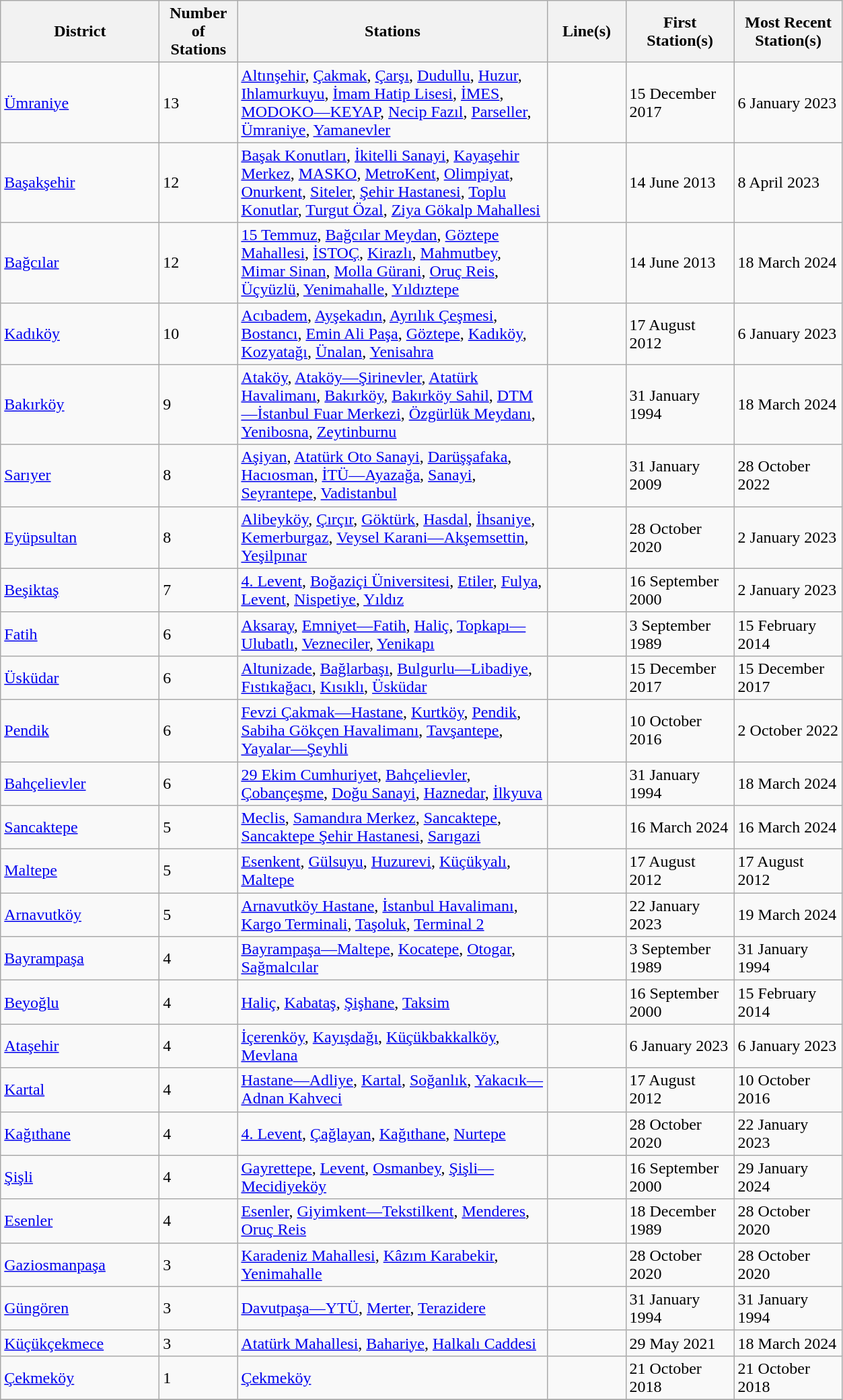<table class="wikitable">
<tr>
<th width=150>District</th>
<th width=70>Number of Stations</th>
<th width=300>Stations</th>
<th width=70>Line(s)</th>
<th width=100>First Station(s)</th>
<th width=100>Most Recent Station(s)</th>
</tr>
<tr>
<td><a href='#'>Ümraniye</a></td>
<td>13</td>
<td><a href='#'>Altınşehir</a>, <a href='#'>Çakmak</a>, <a href='#'>Çarşı</a>, <a href='#'>Dudullu</a>, <a href='#'>Huzur</a>, <a href='#'>Ihlamurkuyu</a>, <a href='#'>İmam Hatip Lisesi</a>, <a href='#'>İMES</a>, <a href='#'>MODOKO—KEYAP</a>, <a href='#'>Necip Fazıl</a>, <a href='#'>Parseller</a>, <a href='#'>Ümraniye</a>, <a href='#'>Yamanevler</a></td>
<td> </td>
<td>15 December 2017</td>
<td>6 January 2023</td>
</tr>
<tr>
<td><a href='#'>Başakşehir</a></td>
<td>12</td>
<td><a href='#'>Başak Konutları</a>, <a href='#'>İkitelli Sanayi</a>, <a href='#'>Kayaşehir Merkez</a>, <a href='#'>MASKO</a>, <a href='#'>MetroKent</a>, <a href='#'>Olimpiyat</a>, <a href='#'>Onurkent</a>, <a href='#'>Siteler</a>, <a href='#'>Şehir Hastanesi</a>, <a href='#'>Toplu Konutlar</a>, <a href='#'>Turgut Özal</a>, <a href='#'>Ziya Gökalp Mahallesi</a></td>
<td> </td>
<td>14 June 2013</td>
<td>8 April 2023</td>
</tr>
<tr>
<td><a href='#'>Bağcılar</a></td>
<td>12</td>
<td><a href='#'>15 Temmuz</a>, <a href='#'>Bağcılar Meydan</a>, <a href='#'>Göztepe Mahallesi</a>, <a href='#'>İSTOÇ</a>, <a href='#'>Kirazlı</a>, <a href='#'>Mahmutbey</a>, <a href='#'>Mimar Sinan</a>, <a href='#'>Molla Gürani</a>, <a href='#'>Oruç Reis</a>, <a href='#'>Üçyüzlü</a>, <a href='#'>Yenimahalle</a>, <a href='#'>Yıldıztepe</a></td>
<td>   </td>
<td>14 June 2013</td>
<td>18 March 2024</td>
</tr>
<tr>
<td><a href='#'>Kadıköy</a></td>
<td>10</td>
<td><a href='#'>Acıbadem</a>, <a href='#'>Ayşekadın</a>, <a href='#'>Ayrılık Çeşmesi</a>, <a href='#'>Bostancı</a>, <a href='#'>Emin Ali Paşa</a>, <a href='#'>Göztepe</a>, <a href='#'>Kadıköy</a>, <a href='#'>Kozyatağı</a>, <a href='#'>Ünalan</a>, <a href='#'>Yenisahra</a></td>
<td> </td>
<td>17 August 2012</td>
<td>6 January 2023</td>
</tr>
<tr>
<td><a href='#'>Bakırköy</a></td>
<td>9</td>
<td><a href='#'>Ataköy</a>, <a href='#'>Ataköy—Şirinevler</a>, <a href='#'>Atatürk Havalimanı</a>, <a href='#'>Bakırköy</a>, <a href='#'>Bakırköy Sahil</a>, <a href='#'>DTM—İstanbul Fuar Merkezi</a>, <a href='#'>Özgürlük Meydanı</a>, <a href='#'>Yenibosna</a>, <a href='#'>Zeytinburnu</a></td>
<td>  </td>
<td>31 January 1994</td>
<td>18 March 2024</td>
</tr>
<tr>
<td><a href='#'>Sarıyer</a></td>
<td>8</td>
<td><a href='#'>Aşiyan</a>, <a href='#'>Atatürk Oto Sanayi</a>, <a href='#'>Darüşşafaka</a>, <a href='#'>Hacıosman</a>, <a href='#'>İTÜ—Ayazağa</a>, <a href='#'>Sanayi</a>, <a href='#'>Seyrantepe</a>, <a href='#'>Vadistanbul</a></td>
<td>  </td>
<td>31 January 2009</td>
<td>28 October 2022</td>
</tr>
<tr>
<td><a href='#'>Eyüpsultan</a></td>
<td>8</td>
<td><a href='#'>Alibeyköy</a>, <a href='#'>Çırçır</a>, <a href='#'>Göktürk</a>, <a href='#'>Hasdal</a>, <a href='#'>İhsaniye</a>, <a href='#'>Kemerburgaz</a>, <a href='#'>Veysel Karani—Akşemsettin</a>, <a href='#'>Yeşilpınar</a></td>
<td> </td>
<td>28 October 2020</td>
<td>2 January 2023</td>
</tr>
<tr>
<td><a href='#'>Beşiktaş</a></td>
<td>7</td>
<td><a href='#'>4. Levent</a>, <a href='#'>Boğaziçi Üniversitesi</a>, <a href='#'>Etiler</a>, <a href='#'>Fulya</a>, <a href='#'>Levent</a>, <a href='#'>Nispetiye</a>, <a href='#'>Yıldız</a></td>
<td>   </td>
<td>16 September 2000</td>
<td>2 January 2023</td>
</tr>
<tr>
<td><a href='#'>Fatih</a></td>
<td>6</td>
<td><a href='#'>Aksaray</a>, <a href='#'>Emniyet—Fatih</a>, <a href='#'>Haliç</a>, <a href='#'>Topkapı—Ulubatlı</a>, <a href='#'>Vezneciler</a>, <a href='#'>Yenikapı</a></td>
<td>  </td>
<td>3 September 1989</td>
<td>15 February 2014</td>
</tr>
<tr>
<td><a href='#'>Üsküdar</a></td>
<td>6</td>
<td><a href='#'>Altunizade</a>, <a href='#'>Bağlarbaşı</a>, <a href='#'>Bulgurlu—Libadiye</a>, <a href='#'>Fıstıkağacı</a>, <a href='#'>Kısıklı</a>, <a href='#'>Üsküdar</a></td>
<td></td>
<td>15 December 2017</td>
<td>15 December 2017</td>
</tr>
<tr>
<td><a href='#'>Pendik</a></td>
<td>6</td>
<td><a href='#'>Fevzi Çakmak—Hastane</a>, <a href='#'>Kurtköy</a>, <a href='#'>Pendik</a>, <a href='#'>Sabiha Gökçen Havalimanı</a>, <a href='#'>Tavşantepe</a>, <a href='#'>Yayalar—Şeyhli</a></td>
<td> </td>
<td>10 October 2016</td>
<td>2 October 2022</td>
</tr>
<tr>
<td><a href='#'>Bahçelievler</a></td>
<td>6</td>
<td><a href='#'>29 Ekim Cumhuriyet</a>, <a href='#'>Bahçelievler</a>, <a href='#'>Çobançeşme</a>, <a href='#'>Doğu Sanayi</a>, <a href='#'>Haznedar</a>, <a href='#'>İlkyuva</a></td>
<td>  </td>
<td>31 January 1994</td>
<td>18 March 2024</td>
</tr>
<tr>
<td><a href='#'>Sancaktepe</a></td>
<td>5</td>
<td><a href='#'>Meclis</a>, <a href='#'>Samandıra Merkez</a>, <a href='#'>Sancaktepe</a>, <a href='#'>Sancaktepe Şehir Hastanesi</a>, <a href='#'>Sarıgazi</a></td>
<td></td>
<td>16 March 2024</td>
<td>16 March 2024</td>
</tr>
<tr>
<td><a href='#'>Maltepe</a></td>
<td>5</td>
<td><a href='#'>Esenkent</a>, <a href='#'>Gülsuyu</a>, <a href='#'>Huzurevi</a>, <a href='#'>Küçükyalı</a>, <a href='#'>Maltepe</a></td>
<td></td>
<td>17 August 2012</td>
<td>17 August 2012</td>
</tr>
<tr>
<td><a href='#'>Arnavutköy</a></td>
<td>5</td>
<td><a href='#'>Arnavutköy Hastane</a>, <a href='#'>İstanbul Havalimanı</a>, <a href='#'>Kargo Terminali</a>, <a href='#'>Taşoluk</a>, <a href='#'>Terminal 2</a></td>
<td></td>
<td>22 January 2023</td>
<td>19 March 2024</td>
</tr>
<tr>
<td><a href='#'>Bayrampaşa</a></td>
<td>4</td>
<td><a href='#'>Bayrampaşa—Maltepe</a>, <a href='#'>Kocatepe</a>, <a href='#'>Otogar</a>, <a href='#'>Sağmalcılar</a></td>
<td> </td>
<td>3 September 1989</td>
<td>31 January 1994</td>
</tr>
<tr>
<td><a href='#'>Beyoğlu</a></td>
<td>4</td>
<td><a href='#'>Haliç</a>, <a href='#'>Kabataş</a>, <a href='#'>Şişhane</a>, <a href='#'>Taksim</a></td>
<td>  </td>
<td>16 September 2000</td>
<td>15 February 2014</td>
</tr>
<tr>
<td><a href='#'>Ataşehir</a></td>
<td>4</td>
<td><a href='#'>İçerenköy</a>, <a href='#'>Kayışdağı</a>, <a href='#'>Küçükbakkalköy</a>, <a href='#'>Mevlana</a></td>
<td></td>
<td>6 January 2023</td>
<td>6 January 2023</td>
</tr>
<tr>
<td><a href='#'>Kartal</a></td>
<td>4</td>
<td><a href='#'>Hastane—Adliye</a>, <a href='#'>Kartal</a>, <a href='#'>Soğanlık</a>, <a href='#'>Yakacık—Adnan Kahveci</a></td>
<td></td>
<td>17 August 2012</td>
<td>10 October 2016</td>
</tr>
<tr>
<td><a href='#'>Kağıthane</a></td>
<td>4</td>
<td><a href='#'>4. Levent</a>, <a href='#'>Çağlayan</a>, <a href='#'>Kağıthane</a>, <a href='#'>Nurtepe</a></td>
<td>  </td>
<td>28 October 2020</td>
<td>22 January 2023</td>
</tr>
<tr>
<td><a href='#'>Şişli</a></td>
<td>4</td>
<td><a href='#'>Gayrettepe</a>, <a href='#'>Levent</a>, <a href='#'>Osmanbey</a>, <a href='#'>Şişli—Mecidiyeköy</a></td>
<td>  </td>
<td>16 September 2000</td>
<td>29 January 2024</td>
</tr>
<tr>
<td><a href='#'>Esenler</a></td>
<td>4</td>
<td><a href='#'>Esenler</a>, <a href='#'>Giyimkent—Tekstilkent</a>, <a href='#'>Menderes</a>, <a href='#'>Oruç Reis</a></td>
<td> </td>
<td>18 December 1989</td>
<td>28 October 2020</td>
</tr>
<tr>
<td><a href='#'>Gaziosmanpaşa</a></td>
<td>3</td>
<td><a href='#'>Karadeniz Mahallesi</a>, <a href='#'>Kâzım Karabekir</a>, <a href='#'>Yenimahalle</a></td>
<td></td>
<td>28 October 2020</td>
<td>28 October 2020</td>
</tr>
<tr>
<td><a href='#'>Güngören</a></td>
<td>3</td>
<td><a href='#'>Davutpaşa—YTÜ</a>, <a href='#'>Merter</a>, <a href='#'>Terazidere</a></td>
<td></td>
<td>31 January 1994</td>
<td>31 January 1994</td>
</tr>
<tr>
<td><a href='#'>Küçükçekmece</a></td>
<td>3</td>
<td><a href='#'>Atatürk Mahallesi</a>, <a href='#'>Bahariye</a>, <a href='#'>Halkalı Caddesi</a></td>
<td></td>
<td>29 May 2021</td>
<td>18 March 2024</td>
</tr>
<tr>
<td><a href='#'>Çekmeköy</a></td>
<td>1</td>
<td><a href='#'>Çekmeköy</a></td>
<td></td>
<td>21 October 2018</td>
<td>21 October 2018</td>
</tr>
<tr>
</tr>
</table>
